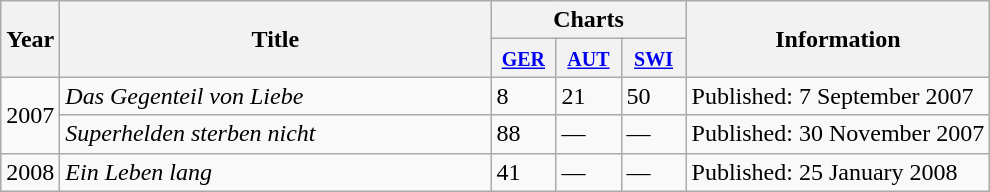<table class="wikitable">
<tr>
<th width="28" rowspan="2"><strong>Year</strong></th>
<th width="280" rowspan="2"><strong>Title</strong></th>
<th colspan="3"><strong>Charts</strong></th>
<th rowspan="2">Information</th>
</tr>
<tr>
<th width="36"><small><a href='#'>GER</a></small></th>
<th width="36"><small><a href='#'>AUT</a></small></th>
<th width="36"><small><a href='#'>SWI</a></small></th>
</tr>
<tr>
<td rowspan="2">2007</td>
<td><em>Das Gegenteil von Liebe</em></td>
<td>8</td>
<td>21</td>
<td>50</td>
<td>Published: 7 September 2007</td>
</tr>
<tr>
<td><em>Superhelden sterben nicht</em></td>
<td>88</td>
<td>—</td>
<td>—</td>
<td>Published: 30 November 2007</td>
</tr>
<tr>
<td>2008</td>
<td><em>Ein Leben lang</em></td>
<td>41</td>
<td>—</td>
<td>—</td>
<td>Published: 25 January 2008</td>
</tr>
</table>
